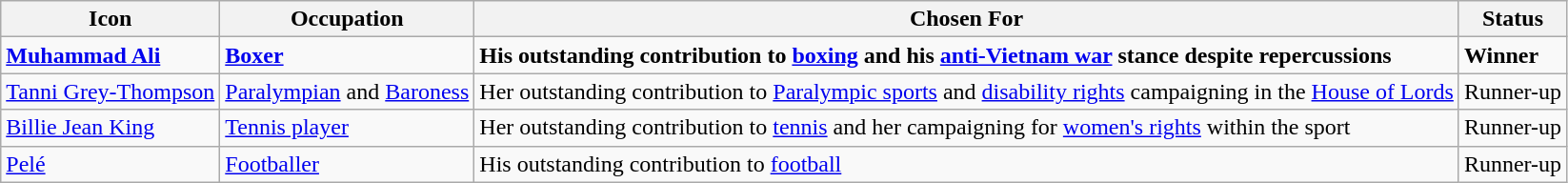<table class="wikitable">
<tr>
<th>Icon</th>
<th>Occupation</th>
<th>Chosen For</th>
<th>Status</th>
</tr>
<tr>
<td><strong><a href='#'>Muhammad Ali</a></strong></td>
<td><strong><a href='#'>Boxer</a></strong></td>
<td><strong>His outstanding contribution to <a href='#'>boxing</a> and his <a href='#'>anti-Vietnam war</a> stance despite repercussions</strong></td>
<td><strong>Winner</strong></td>
</tr>
<tr>
<td><a href='#'>Tanni Grey-Thompson</a></td>
<td><a href='#'>Paralympian</a> and <a href='#'>Baroness</a></td>
<td>Her outstanding contribution to <a href='#'>Paralympic sports</a> and <a href='#'>disability rights</a> campaigning in the <a href='#'>House of Lords</a></td>
<td>Runner-up</td>
</tr>
<tr>
<td><a href='#'>Billie Jean King</a></td>
<td><a href='#'>Tennis player</a></td>
<td>Her outstanding contribution to <a href='#'>tennis</a> and her campaigning for <a href='#'>women's rights</a> within the sport</td>
<td>Runner-up</td>
</tr>
<tr>
<td><a href='#'>Pelé</a></td>
<td><a href='#'>Footballer</a></td>
<td>His outstanding contribution to <a href='#'>football</a></td>
<td>Runner-up</td>
</tr>
</table>
